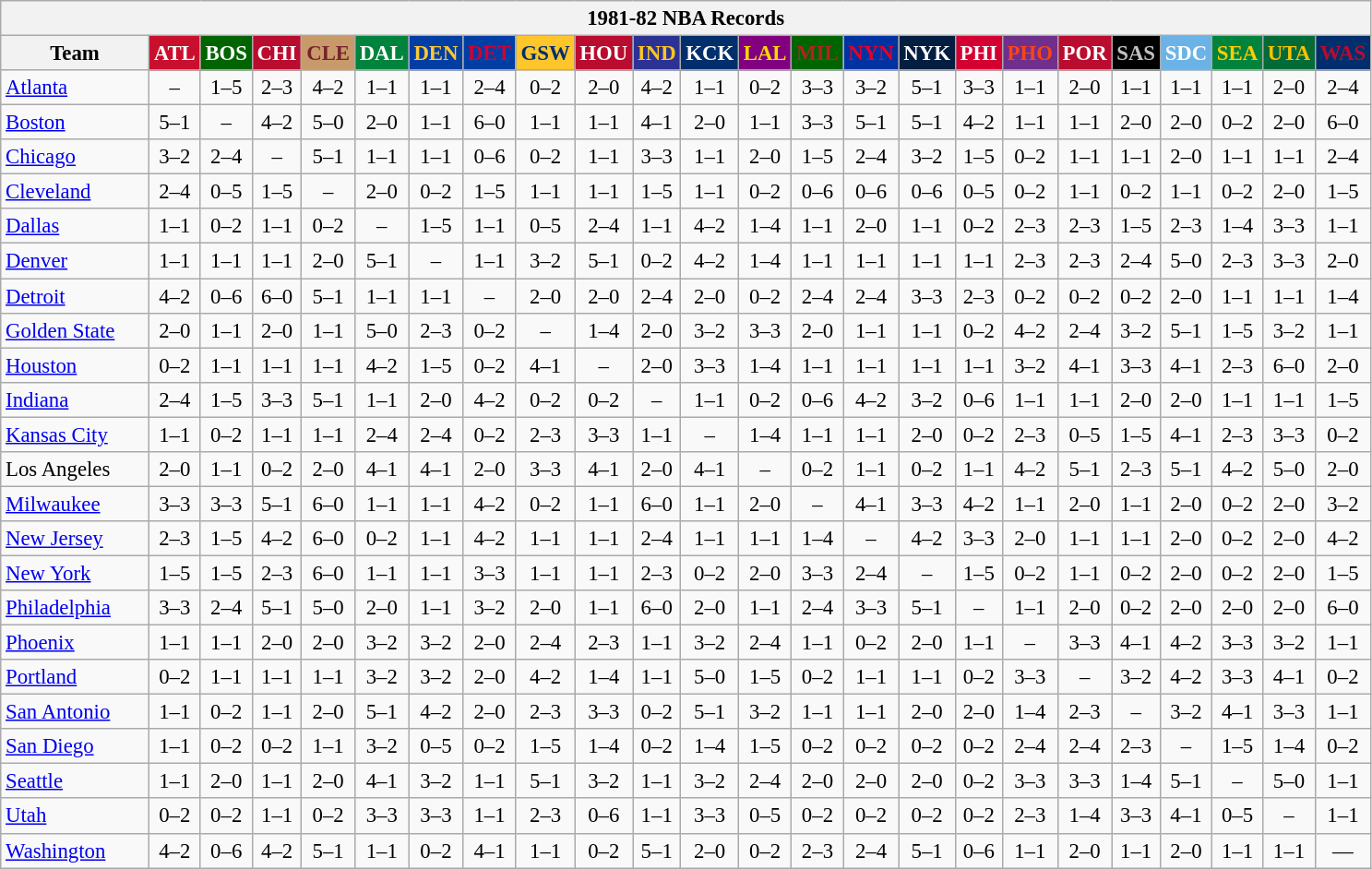<table class="wikitable" style="font-size:95%; text-align:center;">
<tr>
<th colspan=24>1981-82 NBA Records</th>
</tr>
<tr>
<th width=100>Team</th>
<th style="background:#C90F2E;color:#FFFFFF;width=35">ATL</th>
<th style="background:#006400;color:#FFFFFF;width=35">BOS</th>
<th style="background:#BA0C2F;color:#FFFFFF;width=35">CHI</th>
<th style="background:#C89A69;color:#77222F;width=35">CLE</th>
<th style="background:#00843D;color:#FFFFFF;width=35">DAL</th>
<th style="background:#003EA4;color:#FDC835;width=35">DEN</th>
<th style="background:#003EA4;color:#D50032;width=35">DET</th>
<th style="background:#FFC62C;color:#012F6B;width=35">GSW</th>
<th style="background:#BA0C2F;color:#FFFFFF;width=35">HOU</th>
<th style="background:#2C3294;color:#FCC624;width=35">IND</th>
<th style="background:#012F6B;color:#FFFFFF;width=35">KCK</th>
<th style="background:#800080;color:#FFD700;width=35">LAL</th>
<th style="background:#006400;color:#B22222;width=35">MIL</th>
<th style="background:#0032A1;color:#E5002B;width=35">NYN</th>
<th style="background:#031E41;color:#FFFFFF;width=35">NYK</th>
<th style="background:#D40032;color:#FFFFFF;width=35">PHI</th>
<th style="background:#702F8B;color:#FA4417;width=35">PHO</th>
<th style="background:#BA0C2F;color:#FFFFFF;width=35">POR</th>
<th style="background:#000000;color:#C0C0C0;width=35">SAS</th>
<th style="background:#6BB3E6;color:#FFFFFF;width=35">SDC</th>
<th style="background:#00843D;color:#FFCD01;width=35">SEA</th>
<th style="background:#046B38;color:#FCC200;width=35">UTA</th>
<th style="background:#012F6D;color:#BA0C2F;width=35">WAS</th>
</tr>
<tr>
<td style="text-align:left;"><a href='#'>Atlanta</a></td>
<td>–</td>
<td>1–5</td>
<td>2–3</td>
<td>4–2</td>
<td>1–1</td>
<td>1–1</td>
<td>2–4</td>
<td>0–2</td>
<td>2–0</td>
<td>4–2</td>
<td>1–1</td>
<td>0–2</td>
<td>3–3</td>
<td>3–2</td>
<td>5–1</td>
<td>3–3</td>
<td>1–1</td>
<td>2–0</td>
<td>1–1</td>
<td>1–1</td>
<td>1–1</td>
<td>2–0</td>
<td>2–4</td>
</tr>
<tr>
<td style="text-align:left;"><a href='#'>Boston</a></td>
<td>5–1</td>
<td>–</td>
<td>4–2</td>
<td>5–0</td>
<td>2–0</td>
<td>1–1</td>
<td>6–0</td>
<td>1–1</td>
<td>1–1</td>
<td>4–1</td>
<td>2–0</td>
<td>1–1</td>
<td>3–3</td>
<td>5–1</td>
<td>5–1</td>
<td>4–2</td>
<td>1–1</td>
<td>1–1</td>
<td>2–0</td>
<td>2–0</td>
<td>0–2</td>
<td>2–0</td>
<td>6–0</td>
</tr>
<tr>
<td style="text-align:left;"><a href='#'>Chicago</a></td>
<td>3–2</td>
<td>2–4</td>
<td>–</td>
<td>5–1</td>
<td>1–1</td>
<td>1–1</td>
<td>0–6</td>
<td>0–2</td>
<td>1–1</td>
<td>3–3</td>
<td>1–1</td>
<td>2–0</td>
<td>1–5</td>
<td>2–4</td>
<td>3–2</td>
<td>1–5</td>
<td>0–2</td>
<td>1–1</td>
<td>1–1</td>
<td>2–0</td>
<td>1–1</td>
<td>1–1</td>
<td>2–4</td>
</tr>
<tr>
<td style="text-align:left;"><a href='#'>Cleveland</a></td>
<td>2–4</td>
<td>0–5</td>
<td>1–5</td>
<td>–</td>
<td>2–0</td>
<td>0–2</td>
<td>1–5</td>
<td>1–1</td>
<td>1–1</td>
<td>1–5</td>
<td>1–1</td>
<td>0–2</td>
<td>0–6</td>
<td>0–6</td>
<td>0–6</td>
<td>0–5</td>
<td>0–2</td>
<td>1–1</td>
<td>0–2</td>
<td>1–1</td>
<td>0–2</td>
<td>2–0</td>
<td>1–5</td>
</tr>
<tr>
<td style="text-align:left;"><a href='#'>Dallas</a></td>
<td>1–1</td>
<td>0–2</td>
<td>1–1</td>
<td>0–2</td>
<td>–</td>
<td>1–5</td>
<td>1–1</td>
<td>0–5</td>
<td>2–4</td>
<td>1–1</td>
<td>4–2</td>
<td>1–4</td>
<td>1–1</td>
<td>2–0</td>
<td>1–1</td>
<td>0–2</td>
<td>2–3</td>
<td>2–3</td>
<td>1–5</td>
<td>2–3</td>
<td>1–4</td>
<td>3–3</td>
<td>1–1</td>
</tr>
<tr>
<td style="text-align:left;"><a href='#'>Denver</a></td>
<td>1–1</td>
<td>1–1</td>
<td>1–1</td>
<td>2–0</td>
<td>5–1</td>
<td>–</td>
<td>1–1</td>
<td>3–2</td>
<td>5–1</td>
<td>0–2</td>
<td>4–2</td>
<td>1–4</td>
<td>1–1</td>
<td>1–1</td>
<td>1–1</td>
<td>1–1</td>
<td>2–3</td>
<td>2–3</td>
<td>2–4</td>
<td>5–0</td>
<td>2–3</td>
<td>3–3</td>
<td>2–0</td>
</tr>
<tr>
<td style="text-align:left;"><a href='#'>Detroit</a></td>
<td>4–2</td>
<td>0–6</td>
<td>6–0</td>
<td>5–1</td>
<td>1–1</td>
<td>1–1</td>
<td>–</td>
<td>2–0</td>
<td>2–0</td>
<td>2–4</td>
<td>2–0</td>
<td>0–2</td>
<td>2–4</td>
<td>2–4</td>
<td>3–3</td>
<td>2–3</td>
<td>0–2</td>
<td>0–2</td>
<td>0–2</td>
<td>2–0</td>
<td>1–1</td>
<td>1–1</td>
<td>1–4</td>
</tr>
<tr>
<td style="text-align:left;"><a href='#'>Golden State</a></td>
<td>2–0</td>
<td>1–1</td>
<td>2–0</td>
<td>1–1</td>
<td>5–0</td>
<td>2–3</td>
<td>0–2</td>
<td>–</td>
<td>1–4</td>
<td>2–0</td>
<td>3–2</td>
<td>3–3</td>
<td>2–0</td>
<td>1–1</td>
<td>1–1</td>
<td>0–2</td>
<td>4–2</td>
<td>2–4</td>
<td>3–2</td>
<td>5–1</td>
<td>1–5</td>
<td>3–2</td>
<td>1–1</td>
</tr>
<tr>
<td style="text-align:left;"><a href='#'>Houston</a></td>
<td>0–2</td>
<td>1–1</td>
<td>1–1</td>
<td>1–1</td>
<td>4–2</td>
<td>1–5</td>
<td>0–2</td>
<td>4–1</td>
<td>–</td>
<td>2–0</td>
<td>3–3</td>
<td>1–4</td>
<td>1–1</td>
<td>1–1</td>
<td>1–1</td>
<td>1–1</td>
<td>3–2</td>
<td>4–1</td>
<td>3–3</td>
<td>4–1</td>
<td>2–3</td>
<td>6–0</td>
<td>2–0</td>
</tr>
<tr>
<td style="text-align:left;"><a href='#'>Indiana</a></td>
<td>2–4</td>
<td>1–5</td>
<td>3–3</td>
<td>5–1</td>
<td>1–1</td>
<td>2–0</td>
<td>4–2</td>
<td>0–2</td>
<td>0–2</td>
<td>–</td>
<td>1–1</td>
<td>0–2</td>
<td>0–6</td>
<td>4–2</td>
<td>3–2</td>
<td>0–6</td>
<td>1–1</td>
<td>1–1</td>
<td>2–0</td>
<td>2–0</td>
<td>1–1</td>
<td>1–1</td>
<td>1–5</td>
</tr>
<tr>
<td style="text-align:left;"><a href='#'>Kansas City</a></td>
<td>1–1</td>
<td>0–2</td>
<td>1–1</td>
<td>1–1</td>
<td>2–4</td>
<td>2–4</td>
<td>0–2</td>
<td>2–3</td>
<td>3–3</td>
<td>1–1</td>
<td>–</td>
<td>1–4</td>
<td>1–1</td>
<td>1–1</td>
<td>2–0</td>
<td>0–2</td>
<td>2–3</td>
<td>0–5</td>
<td>1–5</td>
<td>4–1</td>
<td>2–3</td>
<td>3–3</td>
<td>0–2</td>
</tr>
<tr>
<td style="text-align:left;">Los Angeles</td>
<td>2–0</td>
<td>1–1</td>
<td>0–2</td>
<td>2–0</td>
<td>4–1</td>
<td>4–1</td>
<td>2–0</td>
<td>3–3</td>
<td>4–1</td>
<td>2–0</td>
<td>4–1</td>
<td>–</td>
<td>0–2</td>
<td>1–1</td>
<td>0–2</td>
<td>1–1</td>
<td>4–2</td>
<td>5–1</td>
<td>2–3</td>
<td>5–1</td>
<td>4–2</td>
<td>5–0</td>
<td>2–0</td>
</tr>
<tr>
<td style="text-align:left;"><a href='#'>Milwaukee</a></td>
<td>3–3</td>
<td>3–3</td>
<td>5–1</td>
<td>6–0</td>
<td>1–1</td>
<td>1–1</td>
<td>4–2</td>
<td>0–2</td>
<td>1–1</td>
<td>6–0</td>
<td>1–1</td>
<td>2–0</td>
<td>–</td>
<td>4–1</td>
<td>3–3</td>
<td>4–2</td>
<td>1–1</td>
<td>2–0</td>
<td>1–1</td>
<td>2–0</td>
<td>0–2</td>
<td>2–0</td>
<td>3–2</td>
</tr>
<tr>
<td style="text-align:left;"><a href='#'>New Jersey</a></td>
<td>2–3</td>
<td>1–5</td>
<td>4–2</td>
<td>6–0</td>
<td>0–2</td>
<td>1–1</td>
<td>4–2</td>
<td>1–1</td>
<td>1–1</td>
<td>2–4</td>
<td>1–1</td>
<td>1–1</td>
<td>1–4</td>
<td>–</td>
<td>4–2</td>
<td>3–3</td>
<td>2–0</td>
<td>1–1</td>
<td>1–1</td>
<td>2–0</td>
<td>0–2</td>
<td>2–0</td>
<td>4–2</td>
</tr>
<tr>
<td style="text-align:left;"><a href='#'>New York</a></td>
<td>1–5</td>
<td>1–5</td>
<td>2–3</td>
<td>6–0</td>
<td>1–1</td>
<td>1–1</td>
<td>3–3</td>
<td>1–1</td>
<td>1–1</td>
<td>2–3</td>
<td>0–2</td>
<td>2–0</td>
<td>3–3</td>
<td>2–4</td>
<td>–</td>
<td>1–5</td>
<td>0–2</td>
<td>1–1</td>
<td>0–2</td>
<td>2–0</td>
<td>0–2</td>
<td>2–0</td>
<td>1–5</td>
</tr>
<tr>
<td style="text-align:left;"><a href='#'>Philadelphia</a></td>
<td>3–3</td>
<td>2–4</td>
<td>5–1</td>
<td>5–0</td>
<td>2–0</td>
<td>1–1</td>
<td>3–2</td>
<td>2–0</td>
<td>1–1</td>
<td>6–0</td>
<td>2–0</td>
<td>1–1</td>
<td>2–4</td>
<td>3–3</td>
<td>5–1</td>
<td>–</td>
<td>1–1</td>
<td>2–0</td>
<td>0–2</td>
<td>2–0</td>
<td>2–0</td>
<td>2–0</td>
<td>6–0</td>
</tr>
<tr>
<td style="text-align:left;"><a href='#'>Phoenix</a></td>
<td>1–1</td>
<td>1–1</td>
<td>2–0</td>
<td>2–0</td>
<td>3–2</td>
<td>3–2</td>
<td>2–0</td>
<td>2–4</td>
<td>2–3</td>
<td>1–1</td>
<td>3–2</td>
<td>2–4</td>
<td>1–1</td>
<td>0–2</td>
<td>2–0</td>
<td>1–1</td>
<td>–</td>
<td>3–3</td>
<td>4–1</td>
<td>4–2</td>
<td>3–3</td>
<td>3–2</td>
<td>1–1</td>
</tr>
<tr>
<td style="text-align:left;"><a href='#'>Portland</a></td>
<td>0–2</td>
<td>1–1</td>
<td>1–1</td>
<td>1–1</td>
<td>3–2</td>
<td>3–2</td>
<td>2–0</td>
<td>4–2</td>
<td>1–4</td>
<td>1–1</td>
<td>5–0</td>
<td>1–5</td>
<td>0–2</td>
<td>1–1</td>
<td>1–1</td>
<td>0–2</td>
<td>3–3</td>
<td>–</td>
<td>3–2</td>
<td>4–2</td>
<td>3–3</td>
<td>4–1</td>
<td>0–2</td>
</tr>
<tr>
<td style="text-align:left;"><a href='#'>San Antonio</a></td>
<td>1–1</td>
<td>0–2</td>
<td>1–1</td>
<td>2–0</td>
<td>5–1</td>
<td>4–2</td>
<td>2–0</td>
<td>2–3</td>
<td>3–3</td>
<td>0–2</td>
<td>5–1</td>
<td>3–2</td>
<td>1–1</td>
<td>1–1</td>
<td>2–0</td>
<td>2–0</td>
<td>1–4</td>
<td>2–3</td>
<td>–</td>
<td>3–2</td>
<td>4–1</td>
<td>3–3</td>
<td>1–1</td>
</tr>
<tr>
<td style="text-align:left;"><a href='#'>San Diego</a></td>
<td>1–1</td>
<td>0–2</td>
<td>0–2</td>
<td>1–1</td>
<td>3–2</td>
<td>0–5</td>
<td>0–2</td>
<td>1–5</td>
<td>1–4</td>
<td>0–2</td>
<td>1–4</td>
<td>1–5</td>
<td>0–2</td>
<td>0–2</td>
<td>0–2</td>
<td>0–2</td>
<td>2–4</td>
<td>2–4</td>
<td>2–3</td>
<td>–</td>
<td>1–5</td>
<td>1–4</td>
<td>0–2</td>
</tr>
<tr>
<td style="text-align:left;"><a href='#'>Seattle</a></td>
<td>1–1</td>
<td>2–0</td>
<td>1–1</td>
<td>2–0</td>
<td>4–1</td>
<td>3–2</td>
<td>1–1</td>
<td>5–1</td>
<td>3–2</td>
<td>1–1</td>
<td>3–2</td>
<td>2–4</td>
<td>2–0</td>
<td>2–0</td>
<td>2–0</td>
<td>0–2</td>
<td>3–3</td>
<td>3–3</td>
<td>1–4</td>
<td>5–1</td>
<td>–</td>
<td>5–0</td>
<td>1–1</td>
</tr>
<tr>
<td style="text-align:left;"><a href='#'>Utah</a></td>
<td>0–2</td>
<td>0–2</td>
<td>1–1</td>
<td>0–2</td>
<td>3–3</td>
<td>3–3</td>
<td>1–1</td>
<td>2–3</td>
<td>0–6</td>
<td>1–1</td>
<td>3–3</td>
<td>0–5</td>
<td>0–2</td>
<td>0–2</td>
<td>0–2</td>
<td>0–2</td>
<td>2–3</td>
<td>1–4</td>
<td>3–3</td>
<td>4–1</td>
<td>0–5</td>
<td>–</td>
<td>1–1</td>
</tr>
<tr>
<td style="text-align:left;"><a href='#'>Washington</a></td>
<td>4–2</td>
<td>0–6</td>
<td>4–2</td>
<td>5–1</td>
<td>1–1</td>
<td>0–2</td>
<td>4–1</td>
<td>1–1</td>
<td>0–2</td>
<td>5–1</td>
<td>2–0</td>
<td>0–2</td>
<td>2–3</td>
<td>2–4</td>
<td>5–1</td>
<td>0–6</td>
<td>1–1</td>
<td>2–0</td>
<td>1–1</td>
<td>2–0</td>
<td>1–1</td>
<td>1–1</td>
<td>—</td>
</tr>
</table>
